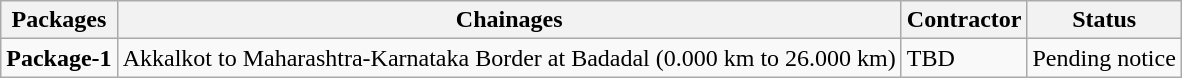<table class="wikitable sortable">
<tr>
<th>Packages</th>
<th>Chainages</th>
<th>Contractor</th>
<th>Status</th>
</tr>
<tr>
<td><strong>Package-1</strong></td>
<td>Akkalkot to Maharashtra-Karnataka Border at Badadal (0.000 km to 26.000 km)</td>
<td>TBD</td>
<td>Pending notice</td>
</tr>
</table>
